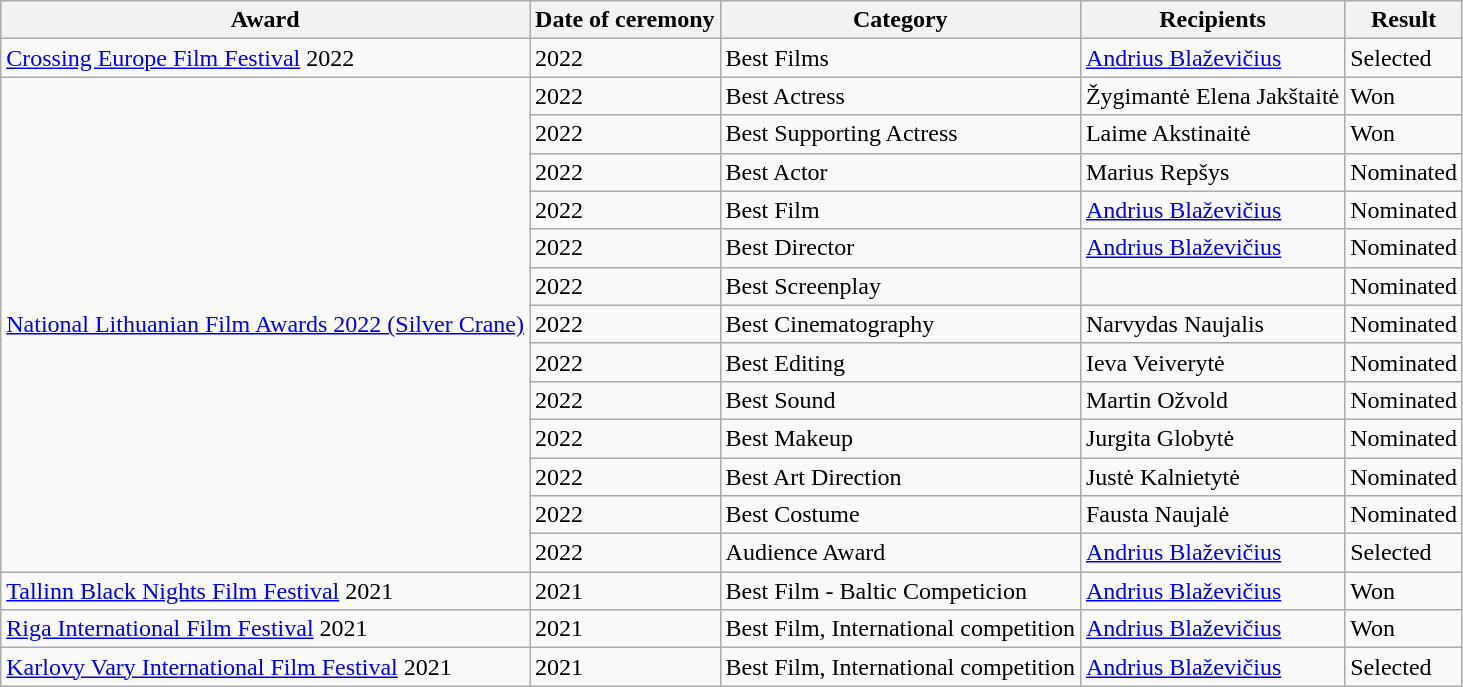<table class="wikitable sortable">
<tr>
<th>Award</th>
<th>Date of ceremony</th>
<th>Category</th>
<th>Recipients</th>
<th>Result</th>
</tr>
<tr>
<td><a href='#'>Crossing Europe Film Festival</a> 2022</td>
<td>2022</td>
<td>Best Films</td>
<td><a href='#'>Andrius Blaževičius</a></td>
<td>Selected</td>
</tr>
<tr>
<td rowspan="13"><a href='#'>National Lithuanian Film Awards 2022 (Silver Crane)</a></td>
<td>2022</td>
<td>Best Actress</td>
<td>Žygimantė Elena Jakštaitė</td>
<td>Won</td>
</tr>
<tr>
<td>2022</td>
<td>Best Supporting Actress</td>
<td>Laime Akstinaitė</td>
<td>Won</td>
</tr>
<tr>
<td>2022</td>
<td>Best Actor</td>
<td>Marius Repšys</td>
<td>Nominated</td>
</tr>
<tr>
<td>2022</td>
<td>Best Film</td>
<td><a href='#'>Andrius Blaževičius</a></td>
<td>Nominated</td>
</tr>
<tr>
<td>2022</td>
<td>Best Director</td>
<td><a href='#'>Andrius Blaževičius</a></td>
<td>Nominated</td>
</tr>
<tr>
<td>2022</td>
<td>Best Screenplay</td>
<td></td>
<td>Nominated</td>
</tr>
<tr>
<td>2022</td>
<td>Best Cinematography</td>
<td>Narvydas Naujalis</td>
<td>Nominated</td>
</tr>
<tr>
<td>2022</td>
<td>Best Editing</td>
<td>Ieva Veiverytė</td>
<td>Nominated</td>
</tr>
<tr>
<td>2022</td>
<td>Best Sound</td>
<td>Martin Ožvold</td>
<td>Nominated</td>
</tr>
<tr>
<td>2022</td>
<td>Best Makeup</td>
<td>Jurgita Globytė</td>
<td>Nominated</td>
</tr>
<tr>
<td>2022</td>
<td>Best Art Direction</td>
<td>Justė Kalnietytė</td>
<td>Nominated</td>
</tr>
<tr>
<td>2022</td>
<td>Best Costume</td>
<td>Fausta Naujalė</td>
<td>Nominated</td>
</tr>
<tr>
<td>2022</td>
<td>Audience Award</td>
<td><a href='#'>Andrius Blaževičius</a></td>
<td>Selected</td>
</tr>
<tr>
<td><a href='#'>Tallinn Black Nights Film Festival</a> 2021</td>
<td>2021</td>
<td>Best Film - Baltic Competicion</td>
<td><a href='#'>Andrius Blaževičius</a></td>
<td>Won</td>
</tr>
<tr>
<td><a href='#'>Riga International Film Festival</a>  2021</td>
<td>2021</td>
<td>Best Film,  International competition</td>
<td><a href='#'>Andrius Blaževičius</a></td>
<td>Won</td>
</tr>
<tr>
<td><a href='#'>Karlovy Vary International Film Festival</a> 2021</td>
<td>2021</td>
<td>Best Film,  International competition</td>
<td><a href='#'>Andrius Blaževičius</a></td>
<td>Selected</td>
</tr>
</table>
